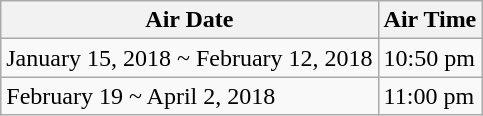<table class="wikitable">
<tr>
<th>Air Date</th>
<th>Air Time</th>
</tr>
<tr>
<td>January 15, 2018 ~ February 12, 2018</td>
<td>10:50 pm</td>
</tr>
<tr>
<td>February 19 ~ April 2, 2018</td>
<td>11:00 pm</td>
</tr>
</table>
